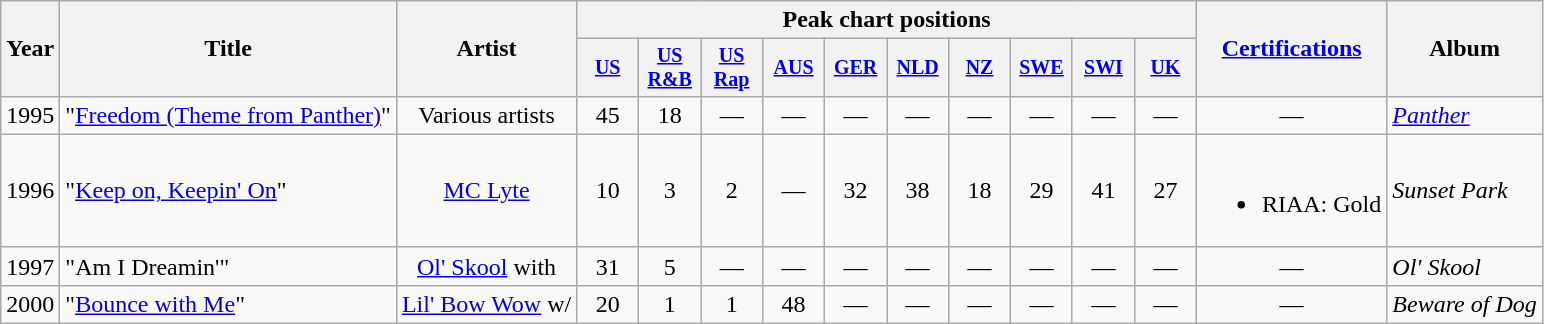<table class="wikitable" style="text-align:center;">
<tr>
<th rowspan="2">Year</th>
<th rowspan="2">Title</th>
<th rowspan="2">Artist</th>
<th colspan="10">Peak chart positions</th>
<th rowspan="2"><a href='#'>Certifications</a><br></th>
<th rowspan="2">Album</th>
</tr>
<tr style="font-size:smaller;">
<th width="35"><a href='#'>US</a><br></th>
<th width="35"><a href='#'>US<br>R&B</a><br></th>
<th width="35"><a href='#'>US<br>Rap</a><br></th>
<th width="35"><a href='#'>AUS</a><br></th>
<th width="35"><a href='#'>GER</a><br></th>
<th width="35"><a href='#'>NLD</a><br></th>
<th width="35"><a href='#'>NZ</a><br></th>
<th width="35"><a href='#'>SWE</a><br></th>
<th width="35"><a href='#'>SWI</a><br></th>
<th width="35"><a href='#'>UK</a><br></th>
</tr>
<tr>
<td>1995</td>
<td align="left">"<a href='#'>Freedom (Theme from Panther)</a>"</td>
<td>Various artists</td>
<td>45</td>
<td>18</td>
<td>—</td>
<td>—</td>
<td>—</td>
<td>—</td>
<td>—</td>
<td>—</td>
<td>—</td>
<td>—</td>
<td>—</td>
<td align="left"><em><a href='#'>Panther</a></em></td>
</tr>
<tr>
<td>1996</td>
<td align="left">"<a href='#'>Keep on, Keepin' On</a>"</td>
<td><a href='#'>MC Lyte</a></td>
<td>10</td>
<td>3</td>
<td>2</td>
<td>—</td>
<td>32</td>
<td>38</td>
<td>18</td>
<td>29</td>
<td>41</td>
<td>27</td>
<td align="left"><br><ul><li>RIAA: Gold</li></ul></td>
<td align="left"><em>Sunset Park</em></td>
</tr>
<tr>
<td>1997</td>
<td align="left">"Am I Dreamin'"</td>
<td><a href='#'>Ol' Skool</a> with<br></td>
<td>31</td>
<td>5</td>
<td>—</td>
<td>—</td>
<td>—</td>
<td>—</td>
<td>—</td>
<td>—</td>
<td>—</td>
<td>—</td>
<td>—</td>
<td align="left"><em>Ol' Skool</em></td>
</tr>
<tr>
<td>2000</td>
<td align="left">"<a href='#'>Bounce with Me</a>"</td>
<td><a href='#'>Lil' Bow Wow</a> w/<br></td>
<td>20</td>
<td>1</td>
<td>1</td>
<td>48</td>
<td>—</td>
<td>—</td>
<td>—</td>
<td>—</td>
<td>—</td>
<td>—</td>
<td>—</td>
<td align="left"><em>Beware of Dog</em></td>
</tr>
</table>
